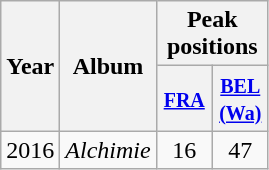<table class="wikitable">
<tr>
<th align="center" rowspan="2">Year</th>
<th align="center" rowspan="2">Album</th>
<th align="center" colspan="2">Peak positions</th>
</tr>
<tr>
<th width="30"><small><a href='#'>FRA</a></small><br></th>
<th width="30"><small><a href='#'>BEL <br>(Wa)</a></small><br></th>
</tr>
<tr>
<td align="center">2016</td>
<td><em>Alchimie</em></td>
<td align="center">16</td>
<td align="center">47</td>
</tr>
</table>
